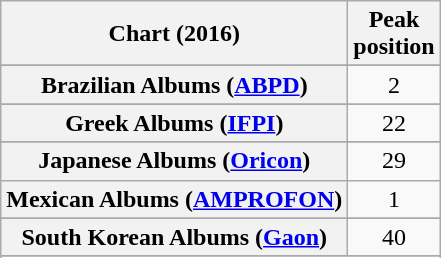<table class="wikitable sortable plainrowheaders" style="text-align:center">
<tr>
<th scope="col">Chart (2016)</th>
<th scope="col">Peak<br>position</th>
</tr>
<tr>
</tr>
<tr>
</tr>
<tr>
</tr>
<tr>
</tr>
<tr>
<th scope="row">Brazilian Albums (<a href='#'>ABPD</a>)</th>
<td>2</td>
</tr>
<tr>
</tr>
<tr>
</tr>
<tr>
</tr>
<tr>
</tr>
<tr>
</tr>
<tr>
</tr>
<tr>
</tr>
<tr>
</tr>
<tr>
<th scope="row">Greek Albums (<a href='#'>IFPI</a>)</th>
<td>22</td>
</tr>
<tr>
</tr>
<tr>
</tr>
<tr>
</tr>
<tr>
<th scope="row">Japanese Albums (<a href='#'>Oricon</a>)</th>
<td>29</td>
</tr>
<tr>
<th scope="row">Mexican Albums (<a href='#'>AMPROFON</a>)</th>
<td>1</td>
</tr>
<tr>
</tr>
<tr>
</tr>
<tr>
</tr>
<tr>
</tr>
<tr>
</tr>
<tr>
<th scope="row">South Korean Albums (<a href='#'>Gaon</a>)</th>
<td>40</td>
</tr>
<tr>
</tr>
<tr>
</tr>
<tr>
</tr>
<tr>
</tr>
<tr>
</tr>
<tr>
</tr>
</table>
